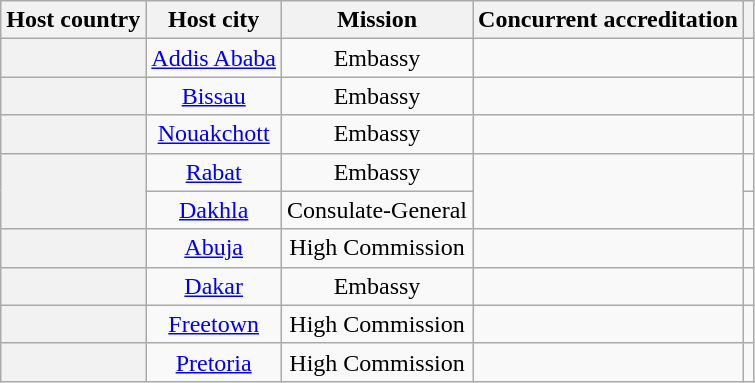<table class="wikitable plainrowheaders" style="text-align:center;">
<tr>
<th scope="col">Host country</th>
<th scope="col">Host city</th>
<th scope="col">Mission</th>
<th scope="col">Concurrent accreditation</th>
<th scope="col"></th>
</tr>
<tr>
<th scope="row"></th>
<td><a href='#'>Addis Ababa</a></td>
<td>Embassy</td>
<td></td>
<td></td>
</tr>
<tr>
<th scope="row"></th>
<td><a href='#'>Bissau</a></td>
<td>Embassy</td>
<td></td>
<td></td>
</tr>
<tr>
<th scope="row"></th>
<td><a href='#'>Nouakchott</a></td>
<td>Embassy</td>
<td></td>
<td></td>
</tr>
<tr>
<th scope="row" rowspan="2"></th>
<td><a href='#'>Rabat</a></td>
<td>Embassy</td>
<td rowspan="2"></td>
<td></td>
</tr>
<tr>
<td><a href='#'>Dakhla</a></td>
<td>Consulate-General</td>
<td></td>
</tr>
<tr>
<th scope="row"></th>
<td><a href='#'>Abuja</a></td>
<td>High Commission</td>
<td></td>
<td></td>
</tr>
<tr>
<th scope="row"></th>
<td><a href='#'>Dakar</a></td>
<td>Embassy</td>
<td></td>
<td></td>
</tr>
<tr>
<th scope="row"></th>
<td><a href='#'>Freetown</a></td>
<td>High Commission</td>
<td></td>
<td></td>
</tr>
<tr>
<th scope="row"></th>
<td><a href='#'>Pretoria</a></td>
<td>High Commission</td>
<td></td>
<td></td>
</tr>
</table>
